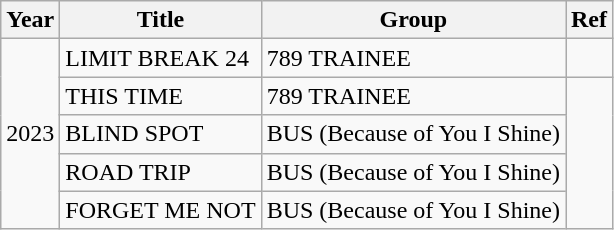<table class="wikitable">
<tr>
<th>Year</th>
<th>Title</th>
<th>Group</th>
<th>Ref</th>
</tr>
<tr>
<td rowspan="5">2023</td>
<td>LIMIT BREAK 24</td>
<td>789 TRAINEE</td>
<td></td>
</tr>
<tr>
<td>THIS TIME</td>
<td>789 TRAINEE</td>
<td rowspan="4"></td>
</tr>
<tr>
<td>BLIND SPOT</td>
<td>BUS (Because of You I Shine)</td>
</tr>
<tr>
<td>ROAD TRIP</td>
<td>BUS (Because of You I Shine)</td>
</tr>
<tr>
<td>FORGET ME NOT</td>
<td>BUS (Because of You I Shine)</td>
</tr>
</table>
